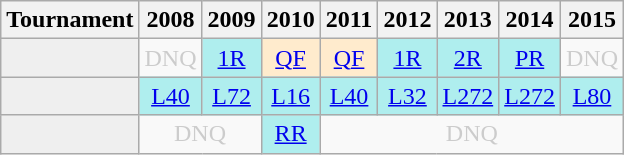<table class="wikitable">
<tr>
<th>Tournament</th>
<th>2008</th>
<th>2009</th>
<th>2010</th>
<th>2011</th>
<th>2012</th>
<th>2013</th>
<th>2014</th>
<th>2015</th>
</tr>
<tr>
<td style="background:#efefef;"></td>
<td colspan="1" style="text-align:center; color:#ccc;">DNQ</td>
<td style="text-align:center; background:#afeeee;"><a href='#'>1R</a></td>
<td style="text-align:center; background:#ffebcd;"><a href='#'>QF</a></td>
<td style="text-align:center; background:#ffebcd;"><a href='#'>QF</a></td>
<td style="text-align:center; background:#afeeee;"><a href='#'>1R</a></td>
<td style="text-align:center; background:#afeeee;"><a href='#'>2R</a></td>
<td style="text-align:center; background:#afeeee;"><a href='#'>PR</a></td>
<td colspan="1" style="text-align:center; color:#ccc;">DNQ</td>
</tr>
<tr>
<td style="background:#efefef;"></td>
<td style="text-align:center; background:#afeeee;"><a href='#'>L40</a></td>
<td style="text-align:center; background:#afeeee;"><a href='#'>L72</a></td>
<td style="text-align:center; background:#afeeee;"><a href='#'>L16</a></td>
<td style="text-align:center; background:#afeeee;"><a href='#'>L40</a></td>
<td style="text-align:center; background:#afeeee;"><a href='#'>L32</a></td>
<td style="text-align:center; background:#afeeee;"><a href='#'>L272</a></td>
<td style="text-align:center; background:#afeeee;"><a href='#'>L272</a></td>
<td style="text-align:center; background:#afeeee;"><a href='#'>L80</a></td>
</tr>
<tr>
<td style="background:#efefef;"></td>
<td colspan="2" style="text-align:center; color:#ccc;">DNQ</td>
<td style="text-align:center; background:#afeeee;"><a href='#'>RR</a></td>
<td colspan="5" style="text-align:center; color:#ccc;">DNQ</td>
</tr>
</table>
